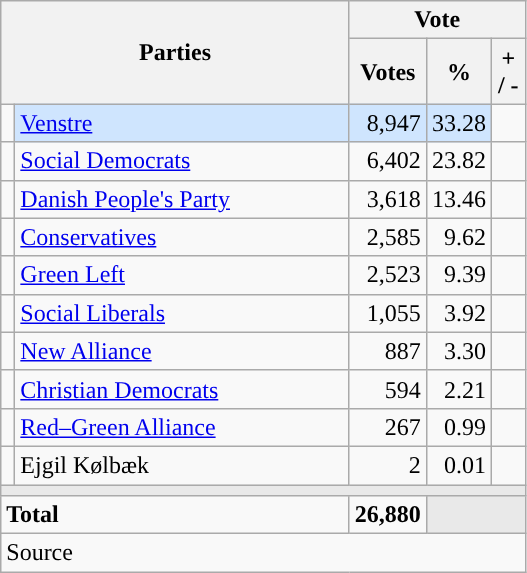<table class="wikitable" style="text-align:right;">
<tr>
<th style="text-align:centre;" rowspan="2" colspan="2" width="225">Parties</th>
<th colspan="3">Vote</th>
</tr>
<tr>
<th width="15">Votes</th>
<th width="15">%</th>
<th width="15">+ / -</th>
</tr>
<tr>
<td width="2" style="color:inherit;background:"></td>
<td bgcolor=#cfe5fe  align="left"><a href='#'>Venstre</a></td>
<td bgcolor=#cfe5fe>8,947</td>
<td bgcolor=#cfe5fe>33.28</td>
<td></td>
</tr>
<tr>
<td width="2" style="color:inherit;background:"></td>
<td align="left"><a href='#'>Social Democrats</a></td>
<td>6,402</td>
<td>23.82</td>
<td></td>
</tr>
<tr>
<td width="2" style="color:inherit;background:"></td>
<td align="left"><a href='#'>Danish People's Party</a></td>
<td>3,618</td>
<td>13.46</td>
<td></td>
</tr>
<tr>
<td width="2" style="color:inherit;background:"></td>
<td align="left"><a href='#'>Conservatives</a></td>
<td>2,585</td>
<td>9.62</td>
<td></td>
</tr>
<tr>
<td width="2" style="color:inherit;background:"></td>
<td align="left"><a href='#'>Green Left</a></td>
<td>2,523</td>
<td>9.39</td>
<td></td>
</tr>
<tr>
<td width="2" style="color:inherit;background:"></td>
<td align="left"><a href='#'>Social Liberals</a></td>
<td>1,055</td>
<td>3.92</td>
<td></td>
</tr>
<tr>
<td width="2" style="color:inherit;background:"></td>
<td align="left"><a href='#'>New Alliance</a></td>
<td>887</td>
<td>3.30</td>
<td></td>
</tr>
<tr>
<td width="2" style="color:inherit;background:"></td>
<td align="left"><a href='#'>Christian Democrats</a></td>
<td>594</td>
<td>2.21</td>
<td></td>
</tr>
<tr>
<td width="2" style="color:inherit;background:"></td>
<td align="left"><a href='#'>Red–Green Alliance</a></td>
<td>267</td>
<td>0.99</td>
<td></td>
</tr>
<tr>
<td width="2" style="color:inherit;background:"></td>
<td align="left">Ejgil Kølbæk</td>
<td>2</td>
<td>0.01</td>
<td></td>
</tr>
<tr>
<td colspan="7" bgcolor="#E9E9E9"></td>
</tr>
<tr>
<td align="left" colspan="2"><strong>Total</strong></td>
<td><strong>26,880</strong></td>
<td bgcolor="#E9E9E9" colspan="2"></td>
</tr>
<tr>
<td align="left" colspan="6">Source</td>
</tr>
</table>
